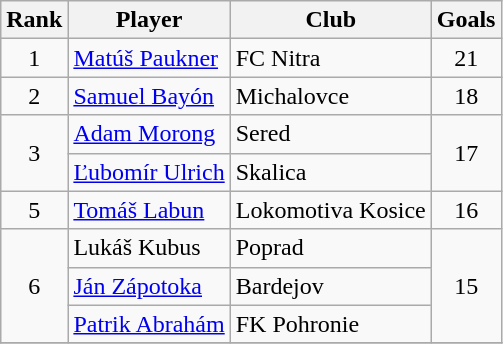<table class="wikitable" style="text-align:center">
<tr>
<th>Rank</th>
<th>Player</th>
<th>Club</th>
<th>Goals</th>
</tr>
<tr>
<td rowspan="1">1</td>
<td align="left"> <a href='#'>Matúš Paukner</a></td>
<td align="left">FC Nitra</td>
<td>21</td>
</tr>
<tr>
<td rowspan="1">2</td>
<td align="left"> <a href='#'>Samuel Bayón</a></td>
<td align="left">Michalovce</td>
<td>18</td>
</tr>
<tr>
<td rowspan="2">3</td>
<td align="left"> <a href='#'>Adam Morong</a></td>
<td align="left">Sered</td>
<td rowspan="2">17</td>
</tr>
<tr>
<td align="left"> <a href='#'>Ľubomír Ulrich</a></td>
<td align="left">Skalica</td>
</tr>
<tr>
<td rowspan="1">5</td>
<td align="left"> <a href='#'>Tomáš Labun</a></td>
<td align="left">Lokomotiva Kosice</td>
<td rowspan="1">16</td>
</tr>
<tr>
<td rowspan="3">6</td>
<td align="left"> Lukáš Kubus</td>
<td align="left">Poprad</td>
<td rowspan="3">15</td>
</tr>
<tr>
<td align="left"> <a href='#'>Ján Zápotoka</a></td>
<td align="left">Bardejov</td>
</tr>
<tr>
<td align="left"> <a href='#'>Patrik Abrahám</a></td>
<td align="left">FK Pohronie</td>
</tr>
<tr>
</tr>
</table>
